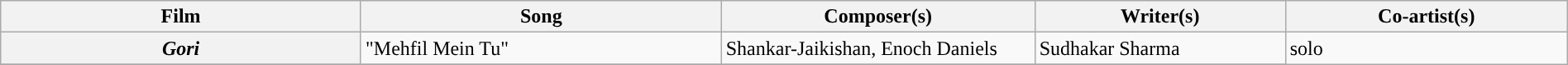<table class="wikitable plainrowheaders" width="100%" textcolor:#000;">
<tr style="background:#b0e0e66;">
<th scope="col" width=23%><strong>Film</strong></th>
<th scope="col" width=23%><strong>Song</strong></th>
<th scope="col" width=20%><strong>Composer(s)</strong></th>
<th scope="col" width=16%><strong>Writer(s)</strong></th>
<th scope="col" width=18%><strong>Co-artist(s)</strong></th>
</tr>
<tr>
<th><em>Gori</em></th>
<td>"Mehfil Mein Tu"</td>
<td>Shankar-Jaikishan, Enoch Daniels</td>
<td>Sudhakar Sharma</td>
<td rowspan=2>solo</td>
</tr>
<tr>
</tr>
</table>
